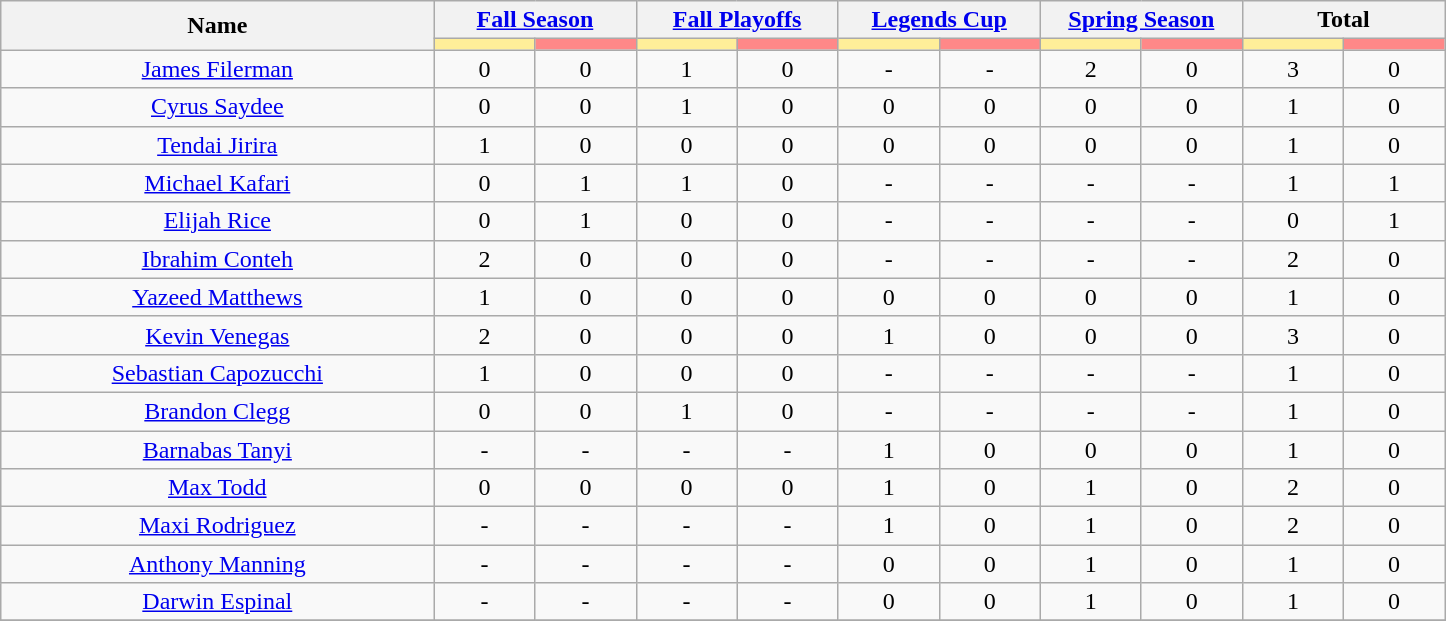<table class="wikitable" style="text-align:center;">
<tr>
<th rowspan="2"  style="width:30%; text-align:center;"><strong>Name</strong></th>
<th colspan="2" style="text-align:center;"><strong><a href='#'>Fall Season</a></strong></th>
<th colspan="2" style="text-align:center;"><strong><a href='#'>Fall Playoffs</a></strong></th>
<th colspan="2" style="text-align:center;"><strong><a href='#'>Legends Cup</a></strong></th>
<th colspan="2" style="text-align:center;"><strong><a href='#'>Spring Season</a></strong></th>
<th colspan="2" style="text-align:center;"><strong>Total</strong></th>
</tr>
<tr>
<th style="width:60px; background:#fe9;"></th>
<th style="width:60px; background:#ff8888;"></th>
<th style="width:60px; background:#fe9;"></th>
<th style="width:60px; background:#ff8888;"></th>
<th style="width:60px; background:#fe9;"></th>
<th style="width:60px; background:#ff8888;"></th>
<th style="width:60px; background:#fe9;"></th>
<th style="width:60px; background:#ff8888;"></th>
<th style="width:60px; background:#fe9;"></th>
<th style="width:60px; background:#ff8888;"></th>
</tr>
<tr>
<td><a href='#'>James Filerman</a></td>
<td>0</td>
<td>0</td>
<td>1</td>
<td>0</td>
<td>-</td>
<td>-</td>
<td>2</td>
<td>0</td>
<td>3</td>
<td>0</td>
</tr>
<tr>
<td><a href='#'>Cyrus Saydee</a></td>
<td>0</td>
<td>0</td>
<td>1</td>
<td>0</td>
<td>0</td>
<td>0</td>
<td>0</td>
<td>0</td>
<td>1</td>
<td>0</td>
</tr>
<tr>
<td><a href='#'>Tendai Jirira</a></td>
<td>1</td>
<td>0</td>
<td>0</td>
<td>0</td>
<td>0</td>
<td>0</td>
<td>0</td>
<td>0</td>
<td>1</td>
<td>0</td>
</tr>
<tr>
<td><a href='#'>Michael Kafari</a></td>
<td>0</td>
<td>1</td>
<td>1</td>
<td>0</td>
<td>-</td>
<td>-</td>
<td>-</td>
<td>-</td>
<td>1</td>
<td>1</td>
</tr>
<tr>
<td><a href='#'>Elijah Rice</a></td>
<td>0</td>
<td>1</td>
<td>0</td>
<td>0</td>
<td>-</td>
<td>-</td>
<td>-</td>
<td>-</td>
<td>0</td>
<td>1</td>
</tr>
<tr>
<td><a href='#'>Ibrahim Conteh</a></td>
<td>2</td>
<td>0</td>
<td>0</td>
<td>0</td>
<td>-</td>
<td>-</td>
<td>-</td>
<td>-</td>
<td>2</td>
<td>0</td>
</tr>
<tr>
<td><a href='#'>Yazeed Matthews</a></td>
<td>1</td>
<td>0</td>
<td>0</td>
<td>0</td>
<td>0</td>
<td>0</td>
<td>0</td>
<td>0</td>
<td>1</td>
<td>0</td>
</tr>
<tr>
<td><a href='#'>Kevin Venegas</a></td>
<td>2</td>
<td>0</td>
<td>0</td>
<td>0</td>
<td>1</td>
<td>0</td>
<td>0</td>
<td>0</td>
<td>3</td>
<td>0</td>
</tr>
<tr>
<td><a href='#'>Sebastian Capozucchi</a></td>
<td>1</td>
<td>0</td>
<td>0</td>
<td>0</td>
<td>-</td>
<td>-</td>
<td>-</td>
<td>-</td>
<td>1</td>
<td>0</td>
</tr>
<tr>
<td><a href='#'>Brandon Clegg</a></td>
<td>0</td>
<td>0</td>
<td>1</td>
<td>0</td>
<td>-</td>
<td>-</td>
<td>-</td>
<td>-</td>
<td>1</td>
<td>0</td>
</tr>
<tr>
<td><a href='#'>Barnabas Tanyi</a></td>
<td>-</td>
<td>-</td>
<td>-</td>
<td>-</td>
<td>1</td>
<td>0</td>
<td>0</td>
<td>0</td>
<td>1</td>
<td>0</td>
</tr>
<tr>
<td><a href='#'>Max Todd</a></td>
<td>0</td>
<td>0</td>
<td>0</td>
<td>0</td>
<td>1</td>
<td>0</td>
<td>1</td>
<td>0</td>
<td>2</td>
<td>0</td>
</tr>
<tr>
<td><a href='#'>Maxi Rodriguez</a></td>
<td>-</td>
<td>-</td>
<td>-</td>
<td>-</td>
<td>1</td>
<td>0</td>
<td>1</td>
<td>0</td>
<td>2</td>
<td>0</td>
</tr>
<tr>
<td><a href='#'>Anthony Manning</a></td>
<td>-</td>
<td>-</td>
<td>-</td>
<td>-</td>
<td>0</td>
<td>0</td>
<td>1</td>
<td>0</td>
<td>1</td>
<td>0</td>
</tr>
<tr>
<td><a href='#'>Darwin Espinal</a></td>
<td>-</td>
<td>-</td>
<td>-</td>
<td>-</td>
<td>0</td>
<td>0</td>
<td>1</td>
<td>0</td>
<td>1</td>
<td>0</td>
</tr>
<tr>
</tr>
</table>
